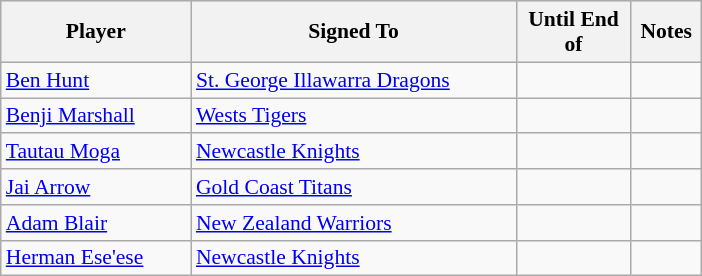<table class="wikitable" style="font-size:90%">
<tr bgcolor="#efefef">
<th width="120">Player</th>
<th width="210">Signed To</th>
<th width="70">Until End of</th>
<th width="40">Notes</th>
</tr>
<tr>
<td><a href='#'>Ben Hunt</a></td>
<td> <a href='#'>St. George Illawarra Dragons</a></td>
<td></td>
<td></td>
</tr>
<tr>
<td><a href='#'>Benji Marshall</a></td>
<td> <a href='#'>Wests Tigers</a></td>
<td></td>
<td></td>
</tr>
<tr>
<td><a href='#'>Tautau Moga</a></td>
<td> <a href='#'>Newcastle Knights</a></td>
<td></td>
<td></td>
</tr>
<tr>
<td><a href='#'>Jai Arrow</a></td>
<td> <a href='#'>Gold Coast Titans</a></td>
<td></td>
<td></td>
</tr>
<tr>
<td><a href='#'>Adam Blair</a></td>
<td> <a href='#'>New Zealand Warriors</a></td>
<td></td>
<td></td>
</tr>
<tr>
<td><a href='#'>Herman Ese'ese</a></td>
<td> <a href='#'>Newcastle Knights</a></td>
<td></td>
<td></td>
</tr>
</table>
